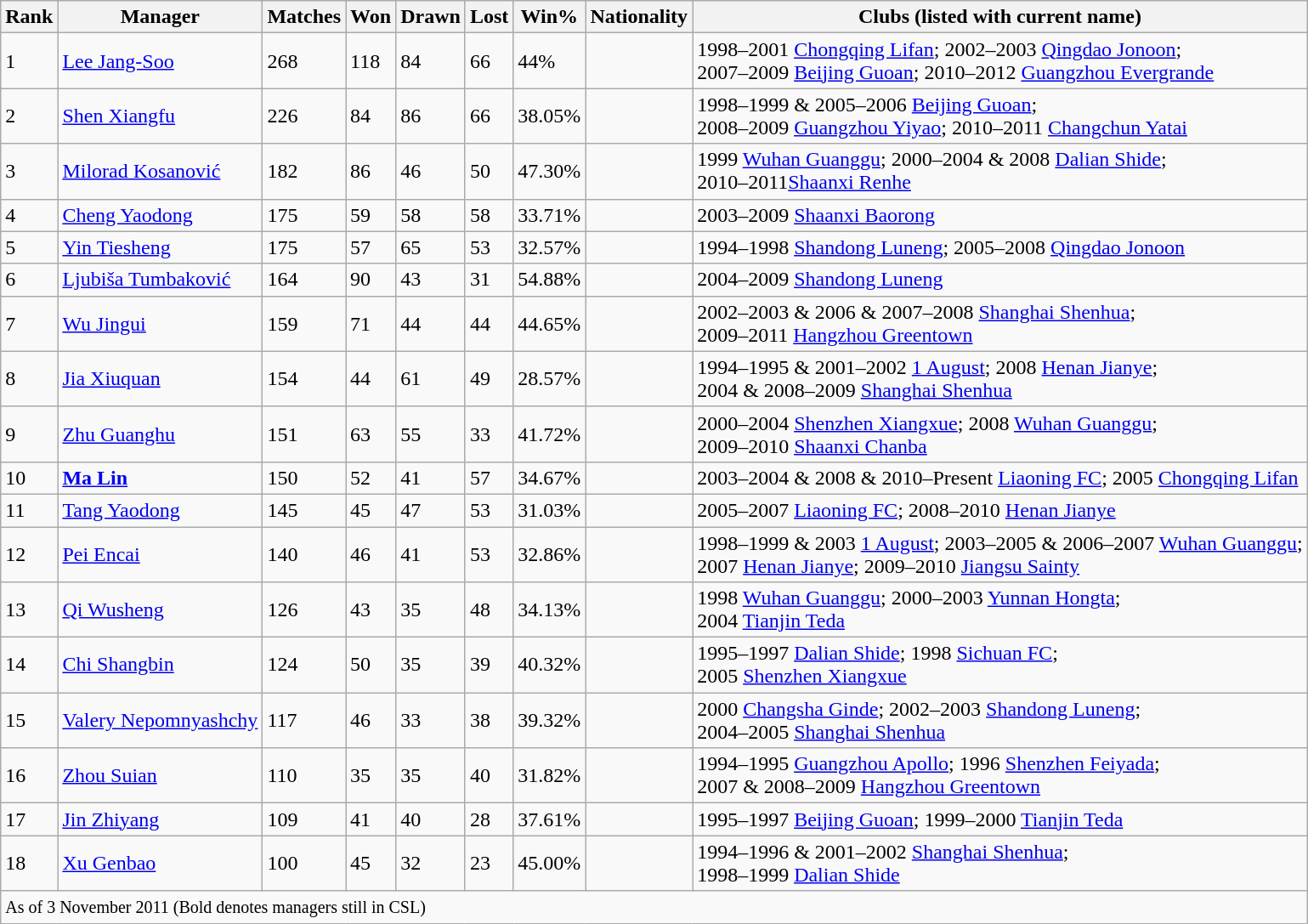<table class="wikitable sortable" style="text-align:left;margin-left:1em;">
<tr>
<th>Rank</th>
<th>Manager</th>
<th>Matches</th>
<th>Won</th>
<th>Drawn</th>
<th>Lost</th>
<th>Win%</th>
<th>Nationality</th>
<th>Clubs (listed with current name)</th>
</tr>
<tr>
<td>1</td>
<td style="text-align:left;"><a href='#'>Lee Jang-Soo</a></td>
<td>268</td>
<td>118</td>
<td>84</td>
<td>66</td>
<td>44%</td>
<td></td>
<td>1998–2001 <a href='#'>Chongqing Lifan</a>; 2002–2003 <a href='#'>Qingdao Jonoon</a>; <br>2007–2009 <a href='#'>Beijing Guoan</a>; 2010–2012 <a href='#'>Guangzhou Evergrande</a></td>
</tr>
<tr>
<td>2</td>
<td style="text-align:left;"><a href='#'>Shen Xiangfu</a></td>
<td>226</td>
<td>84</td>
<td>86</td>
<td>66</td>
<td>38.05%</td>
<td></td>
<td>1998–1999 & 2005–2006 <a href='#'>Beijing Guoan</a>; <br>2008–2009 <a href='#'>Guangzhou Yiyao</a>; 2010–2011 <a href='#'>Changchun Yatai</a></td>
</tr>
<tr>
<td>3</td>
<td style="text-align:left;"><a href='#'>Milorad Kosanović</a></td>
<td>182</td>
<td>86</td>
<td>46</td>
<td>50</td>
<td>47.30%</td>
<td></td>
<td>1999 <a href='#'>Wuhan Guanggu</a>; 2000–2004 & 2008 <a href='#'>Dalian Shide</a>; <br> 2010–2011<a href='#'>Shaanxi Renhe</a></td>
</tr>
<tr>
<td>4</td>
<td style="text-align:left;"><a href='#'>Cheng Yaodong</a></td>
<td>175</td>
<td>59</td>
<td>58</td>
<td>58</td>
<td>33.71%</td>
<td></td>
<td>2003–2009 <a href='#'>Shaanxi Baorong</a></td>
</tr>
<tr>
<td>5</td>
<td style="text-align:left;"><a href='#'>Yin Tiesheng</a></td>
<td>175</td>
<td>57</td>
<td>65</td>
<td>53</td>
<td>32.57%</td>
<td></td>
<td>1994–1998 <a href='#'>Shandong Luneng</a>; 2005–2008 <a href='#'>Qingdao Jonoon</a></td>
</tr>
<tr>
<td>6</td>
<td style="text-align:left;"><a href='#'>Ljubiša Tumbaković</a></td>
<td>164</td>
<td>90</td>
<td>43</td>
<td>31</td>
<td>54.88%</td>
<td></td>
<td>2004–2009 <a href='#'>Shandong Luneng</a></td>
</tr>
<tr>
<td>7</td>
<td style="text-align:left;"><a href='#'>Wu Jingui</a></td>
<td>159</td>
<td>71</td>
<td>44</td>
<td>44</td>
<td>44.65%</td>
<td></td>
<td>2002–2003 & 2006 & 2007–2008 <a href='#'>Shanghai Shenhua</a>; <br> 2009–2011 <a href='#'>Hangzhou Greentown</a></td>
</tr>
<tr>
<td>8</td>
<td style="text-align:left;"><a href='#'>Jia Xiuquan</a></td>
<td>154</td>
<td>44</td>
<td>61</td>
<td>49</td>
<td>28.57%</td>
<td></td>
<td>1994–1995 & 2001–2002 <a href='#'>1 August</a>; 2008 <a href='#'>Henan Jianye</a>; <br>2004 & 2008–2009 <a href='#'>Shanghai Shenhua</a></td>
</tr>
<tr>
<td>9</td>
<td style="text-align:left;"><a href='#'>Zhu Guanghu</a></td>
<td>151</td>
<td>63</td>
<td>55</td>
<td>33</td>
<td>41.72%</td>
<td></td>
<td>2000–2004 <a href='#'>Shenzhen Xiangxue</a>; 2008 <a href='#'>Wuhan Guanggu</a>; <br> 2009–2010 <a href='#'>Shaanxi Chanba</a></td>
</tr>
<tr>
<td>10</td>
<td style="text-align:left;"><strong><a href='#'>Ma Lin</a></strong></td>
<td>150</td>
<td>52</td>
<td>41</td>
<td>57</td>
<td>34.67%</td>
<td></td>
<td>2003–2004 & 2008 & 2010–Present <a href='#'>Liaoning FC</a>; 2005 <a href='#'>Chongqing Lifan</a></td>
</tr>
<tr>
<td>11</td>
<td style="text-align:left;"><a href='#'>Tang Yaodong</a></td>
<td>145</td>
<td>45</td>
<td>47</td>
<td>53</td>
<td>31.03%</td>
<td></td>
<td>2005–2007 <a href='#'>Liaoning FC</a>; 2008–2010 <a href='#'>Henan Jianye</a></td>
</tr>
<tr>
<td>12</td>
<td style="text-align:left;"><a href='#'>Pei Encai</a></td>
<td>140</td>
<td>46</td>
<td>41</td>
<td>53</td>
<td>32.86%</td>
<td></td>
<td>1998–1999 & 2003 <a href='#'>1 August</a>; 2003–2005 & 2006–2007 <a href='#'>Wuhan Guanggu</a>; <br> 2007 <a href='#'>Henan Jianye</a>; 2009–2010 <a href='#'>Jiangsu Sainty</a></td>
</tr>
<tr>
<td>13</td>
<td style="text-align:left;"><a href='#'>Qi Wusheng</a></td>
<td>126</td>
<td>43</td>
<td>35</td>
<td>48</td>
<td>34.13%</td>
<td></td>
<td>1998 <a href='#'>Wuhan Guanggu</a>; 2000–2003 <a href='#'>Yunnan Hongta</a>; <br>2004 <a href='#'>Tianjin Teda</a></td>
</tr>
<tr>
<td>14</td>
<td style="text-align:left;"><a href='#'>Chi Shangbin</a></td>
<td>124</td>
<td>50</td>
<td>35</td>
<td>39</td>
<td>40.32%</td>
<td></td>
<td>1995–1997 <a href='#'>Dalian Shide</a>; 1998 <a href='#'>Sichuan FC</a>; <br>2005 <a href='#'>Shenzhen Xiangxue</a></td>
</tr>
<tr>
<td>15</td>
<td style="text-align:left;"><a href='#'>Valery Nepomnyashchy</a></td>
<td>117</td>
<td>46</td>
<td>33</td>
<td>38</td>
<td>39.32%</td>
<td></td>
<td>2000 <a href='#'>Changsha Ginde</a>; 2002–2003 <a href='#'>Shandong Luneng</a>; <br>2004–2005 <a href='#'>Shanghai Shenhua</a></td>
</tr>
<tr>
<td>16</td>
<td style="text-align:left;"><a href='#'>Zhou Suian</a></td>
<td>110</td>
<td>35</td>
<td>35</td>
<td>40</td>
<td>31.82%</td>
<td></td>
<td>1994–1995 <a href='#'>Guangzhou Apollo</a>; 1996 <a href='#'>Shenzhen Feiyada</a>; <br> 2007 & 2008–2009 <a href='#'>Hangzhou Greentown</a></td>
</tr>
<tr>
<td>17</td>
<td style="text-align:left;"><a href='#'>Jin Zhiyang</a></td>
<td>109</td>
<td>41</td>
<td>40</td>
<td>28</td>
<td>37.61%</td>
<td></td>
<td>1995–1997 <a href='#'>Beijing Guoan</a>; 1999–2000 <a href='#'>Tianjin Teda</a></td>
</tr>
<tr>
<td>18</td>
<td style="text-align:left;"><a href='#'>Xu Genbao</a></td>
<td>100</td>
<td>45</td>
<td>32</td>
<td>23</td>
<td>45.00%</td>
<td></td>
<td>1994–1996 & 2001–2002 <a href='#'>Shanghai Shenhua</a>; <br>1998–1999 <a href='#'>Dalian Shide</a></td>
</tr>
<tr>
<td colspan="9"><small>As of 3 November 2011 (Bold denotes managers still in CSL)</small></td>
</tr>
</table>
